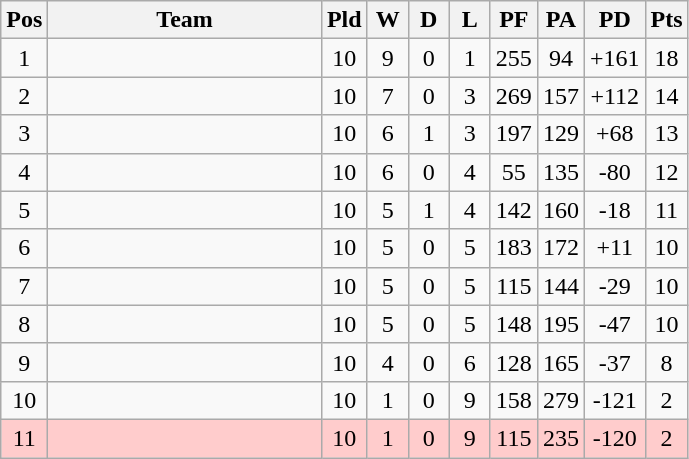<table class="wikitable" style="text-align:center">
<tr>
<th width=20 abbr="Position">Pos</th>
<th width=175>Team</th>
<th width=20 abbr="Played">Pld</th>
<th width=20 abbr="Won">W</th>
<th width=20 abbr="Drawn">D</th>
<th width=20 abbr="Lost">L</th>
<th width=20 abbr="Points for">PF</th>
<th width=20 abbr="Points against">PA</th>
<th width=25 abbr="Points difference">PD</th>
<th width=20 abbr="Points">Pts</th>
</tr>
<tr>
<td>1</td>
<td style="text-align:left"></td>
<td>10</td>
<td>9</td>
<td>0</td>
<td>1</td>
<td>255</td>
<td>94</td>
<td>+161</td>
<td>18</td>
</tr>
<tr>
<td>2</td>
<td style="text-align:left"></td>
<td>10</td>
<td>7</td>
<td>0</td>
<td>3</td>
<td>269</td>
<td>157</td>
<td>+112</td>
<td>14</td>
</tr>
<tr>
<td>3</td>
<td style="text-align:left"></td>
<td>10</td>
<td>6</td>
<td>1</td>
<td>3</td>
<td>197</td>
<td>129</td>
<td>+68</td>
<td>13</td>
</tr>
<tr>
<td>4</td>
<td style="text-align:left"></td>
<td>10</td>
<td>6</td>
<td>0</td>
<td>4</td>
<td>55</td>
<td>135</td>
<td>-80</td>
<td>12</td>
</tr>
<tr>
<td>5</td>
<td style="text-align:left"></td>
<td>10</td>
<td>5</td>
<td>1</td>
<td>4</td>
<td>142</td>
<td>160</td>
<td>-18</td>
<td>11</td>
</tr>
<tr>
<td>6</td>
<td style="text-align:left"></td>
<td>10</td>
<td>5</td>
<td>0</td>
<td>5</td>
<td>183</td>
<td>172</td>
<td>+11</td>
<td>10</td>
</tr>
<tr>
<td>7</td>
<td style="text-align:left"></td>
<td>10</td>
<td>5</td>
<td>0</td>
<td>5</td>
<td>115</td>
<td>144</td>
<td>-29</td>
<td>10</td>
</tr>
<tr>
<td>8</td>
<td style="text-align:left"></td>
<td>10</td>
<td>5</td>
<td>0</td>
<td>5</td>
<td>148</td>
<td>195</td>
<td>-47</td>
<td>10</td>
</tr>
<tr>
<td>9</td>
<td style="text-align:left"></td>
<td>10</td>
<td>4</td>
<td>0</td>
<td>6</td>
<td>128</td>
<td>165</td>
<td>-37</td>
<td>8</td>
</tr>
<tr>
<td>10</td>
<td style="text-align:left"></td>
<td>10</td>
<td>1</td>
<td>0</td>
<td>9</td>
<td>158</td>
<td>279</td>
<td>-121</td>
<td>2</td>
</tr>
<tr style="background:#ffcccc">
<td>11</td>
<td style="text-align:left"></td>
<td>10</td>
<td>1</td>
<td>0</td>
<td>9</td>
<td>115</td>
<td>235</td>
<td>-120</td>
<td>2</td>
</tr>
</table>
